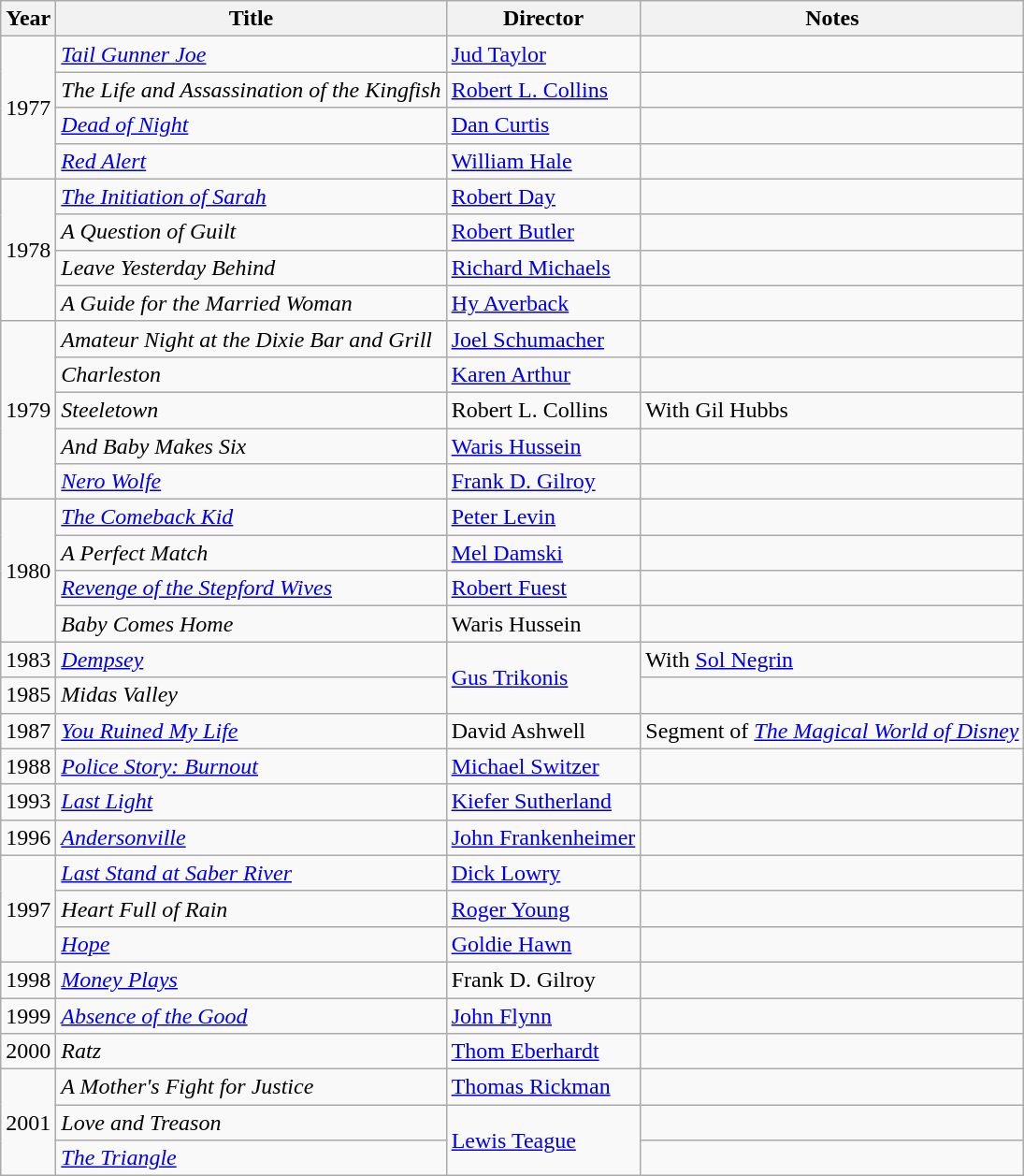<table class="wikitable">
<tr>
<th>Year</th>
<th>Title</th>
<th>Director</th>
<th>Notes</th>
</tr>
<tr>
<td rowspan=4>1977</td>
<td><em><a href='#'>Tail Gunner Joe</a></em></td>
<td><a href='#'>Jud Taylor</a></td>
<td></td>
</tr>
<tr>
<td><em>The Life and Assassination of the Kingfish</em></td>
<td><a href='#'>Robert L. Collins</a></td>
<td></td>
</tr>
<tr>
<td><em><a href='#'>Dead of Night</a></em></td>
<td><a href='#'>Dan Curtis</a></td>
<td></td>
</tr>
<tr>
<td><em><a href='#'>Red Alert</a></em></td>
<td><a href='#'>William Hale</a></td>
<td></td>
</tr>
<tr>
<td rowspan=4>1978</td>
<td><em><a href='#'>The Initiation of Sarah</a></em></td>
<td><a href='#'>Robert Day</a></td>
<td></td>
</tr>
<tr>
<td><em>A Question of Guilt</em></td>
<td><a href='#'>Robert Butler</a></td>
<td></td>
</tr>
<tr>
<td><em>Leave Yesterday Behind</em></td>
<td><a href='#'>Richard Michaels</a></td>
<td></td>
</tr>
<tr>
<td><em>A Guide for the Married Woman</em></td>
<td><a href='#'>Hy Averback</a></td>
<td></td>
</tr>
<tr>
<td rowspan=5>1979</td>
<td><em>Amateur Night at the Dixie Bar and Grill</em></td>
<td><a href='#'>Joel Schumacher</a></td>
<td></td>
</tr>
<tr>
<td><em>Charleston</em></td>
<td><a href='#'>Karen Arthur</a></td>
<td></td>
</tr>
<tr>
<td><em>Steeletown</em></td>
<td>Robert L. Collins</td>
<td>With Gil Hubbs</td>
</tr>
<tr>
<td><em>And Baby Makes Six</em></td>
<td><a href='#'>Waris Hussein</a></td>
<td></td>
</tr>
<tr>
<td><em><a href='#'>Nero Wolfe</a></em></td>
<td><a href='#'>Frank D. Gilroy</a></td>
<td></td>
</tr>
<tr>
<td rowspan=4>1980</td>
<td><em><a href='#'>The Comeback Kid</a></em></td>
<td><a href='#'>Peter Levin</a></td>
<td></td>
</tr>
<tr>
<td><em>A Perfect Match</em></td>
<td><a href='#'>Mel Damski</a></td>
<td></td>
</tr>
<tr>
<td><em><a href='#'>Revenge of the Stepford Wives</a></em></td>
<td><a href='#'>Robert Fuest</a></td>
<td></td>
</tr>
<tr>
<td><em>Baby Comes Home</em></td>
<td>Waris Hussein</td>
<td></td>
</tr>
<tr>
<td>1983</td>
<td><em><a href='#'>Dempsey</a></em></td>
<td rowspan=2><a href='#'>Gus Trikonis</a></td>
<td>With <a href='#'>Sol Negrin</a></td>
</tr>
<tr>
<td>1985</td>
<td><em>Midas Valley</em></td>
<td></td>
</tr>
<tr>
<td>1987</td>
<td><em><a href='#'>You Ruined My Life</a></em></td>
<td>David Ashwell</td>
<td>Segment of <em><a href='#'>The Magical World of Disney</a></em></td>
</tr>
<tr>
<td>1988</td>
<td><em><a href='#'>Police Story: Burnout</a></em></td>
<td><a href='#'>Michael Switzer</a></td>
<td></td>
</tr>
<tr>
<td>1993</td>
<td><em><a href='#'>Last Light</a></em></td>
<td><a href='#'>Kiefer Sutherland</a></td>
<td></td>
</tr>
<tr>
<td>1996</td>
<td><em><a href='#'>Andersonville</a></em></td>
<td><a href='#'>John Frankenheimer</a></td>
<td></td>
</tr>
<tr>
<td rowspan=3>1997</td>
<td><em><a href='#'>Last Stand at Saber River</a></em></td>
<td><a href='#'>Dick Lowry</a></td>
<td></td>
</tr>
<tr>
<td><em>Heart Full of Rain</em></td>
<td><a href='#'>Roger Young</a></td>
<td></td>
</tr>
<tr>
<td><em><a href='#'>Hope</a></em></td>
<td><a href='#'>Goldie Hawn</a></td>
<td></td>
</tr>
<tr>
<td>1998</td>
<td><em><a href='#'>Money Plays</a></em></td>
<td>Frank D. Gilroy</td>
<td></td>
</tr>
<tr>
<td>1999</td>
<td><em><a href='#'>Absence of the Good</a></em></td>
<td><a href='#'>John Flynn</a></td>
<td></td>
</tr>
<tr>
<td>2000</td>
<td><em>Ratz</em></td>
<td><a href='#'>Thom Eberhardt</a></td>
<td></td>
</tr>
<tr>
<td rowspan=3>2001</td>
<td><em>A Mother's Fight for Justice</em></td>
<td><a href='#'>Thomas Rickman</a></td>
<td></td>
</tr>
<tr>
<td><em>Love and Treason</em></td>
<td rowspan=2><a href='#'>Lewis Teague</a></td>
<td></td>
</tr>
<tr>
<td><em><a href='#'>The Triangle</a></em></td>
<td></td>
</tr>
</table>
